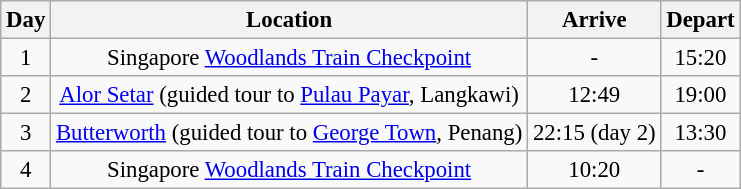<table class="wikitable" style="text-align:center; font-size:95%">
<tr Timetable>
<th>Day</th>
<th>Location</th>
<th>Arrive</th>
<th>Depart</th>
</tr>
<tr>
<td>1</td>
<td>Singapore <a href='#'>Woodlands Train Checkpoint</a></td>
<td>-</td>
<td>15:20</td>
</tr>
<tr>
<td>2</td>
<td><a href='#'>Alor Setar</a> (guided tour to <a href='#'>Pulau Payar</a>, Langkawi)</td>
<td>12:49</td>
<td>19:00</td>
</tr>
<tr>
<td>3</td>
<td><a href='#'>Butterworth</a> (guided tour to <a href='#'>George Town</a>, Penang)</td>
<td>22:15 (day 2)</td>
<td>13:30</td>
</tr>
<tr>
<td>4</td>
<td>Singapore <a href='#'>Woodlands Train Checkpoint</a></td>
<td>10:20</td>
<td>-</td>
</tr>
</table>
